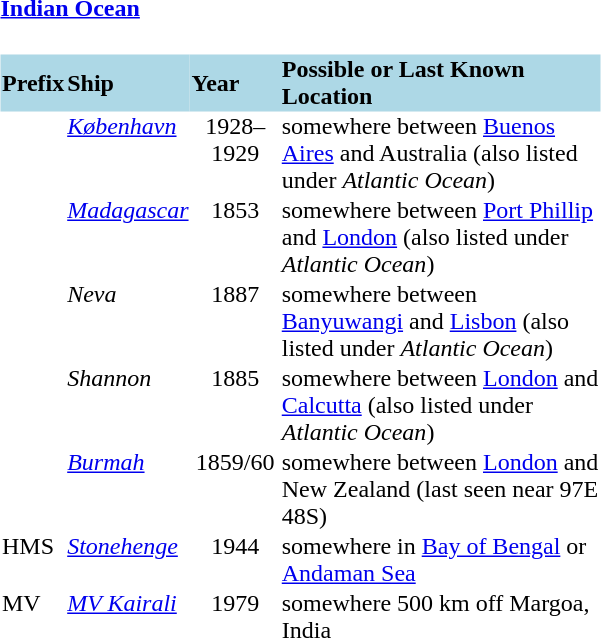<table class="collapsible collapsed" style="margin-bottom: 0; text-align: left;">
<tr>
<th style="width:400px;"><strong><a href='#'>Indian Ocean</a></strong></th>
</tr>
<tr>
<td><br><table class="sortable" style="margin-bottom: 0;" cellpadding="1" cellspacing="0">
<tr>
<th style="background:#ADD8E6;"><strong>Prefix</strong></th>
<th style="background:#ADD8E6;"><strong>Ship</strong></th>
<th style="background:#ADD8E6;"><strong>Year</strong></th>
<th style="background:#ADD8E6;" class="unsortable">Possible or Last Known Location</th>
</tr>
<tr style="vertical-align:top">
<td></td>
<td><a href='#'><em>København</em></a></td>
<td style="text-align:center;">1928–1929</td>
<td>somewhere between <a href='#'>Buenos Aires</a> and Australia (also listed under <em>Atlantic Ocean</em>)</td>
</tr>
<tr style="vertical-align:top">
<td></td>
<td><a href='#'><em>Madagascar</em></a></td>
<td style="text-align:center;">1853</td>
<td>somewhere between <a href='#'>Port Phillip</a> and <a href='#'>London</a> (also listed under <em>Atlantic Ocean</em>)</td>
</tr>
<tr style="vertical-align:top">
<td></td>
<td><em>Neva</em></td>
<td style="text-align:center;">1887</td>
<td>somewhere between <a href='#'>Banyuwangi</a> and <a href='#'>Lisbon</a> (also listed under <em>Atlantic Ocean</em>)</td>
</tr>
<tr style="vertical-align:top">
<td></td>
<td><em>Shannon</em></td>
<td style="text-align:center;">1885</td>
<td>somewhere between <a href='#'>London</a> and <a href='#'>Calcutta</a> (also listed under <em>Atlantic Ocean</em>)</td>
</tr>
<tr style="vertical-align:top">
<td></td>
<td><a href='#'><em>Burmah</em></a></td>
<td style="text-align:center;">1859/60</td>
<td>somewhere between <a href='#'>London</a> and New Zealand (last seen near 97E 48S)</td>
</tr>
<tr style="vertical-align:top">
<td>HMS</td>
<td><a href='#'><em>Stonehenge</em></a></td>
<td style="text-align:center;">1944</td>
<td>somewhere in <a href='#'>Bay of Bengal</a> or <a href='#'>Andaman Sea</a></td>
</tr>
<tr style="vertical-align:top">
<td>MV</td>
<td><em><a href='#'>MV Kairali</a></em></td>
<td style="text-align:center;">1979</td>
<td>somewhere 500 km off Margoa, India</td>
</tr>
</table>
</td>
</tr>
</table>
